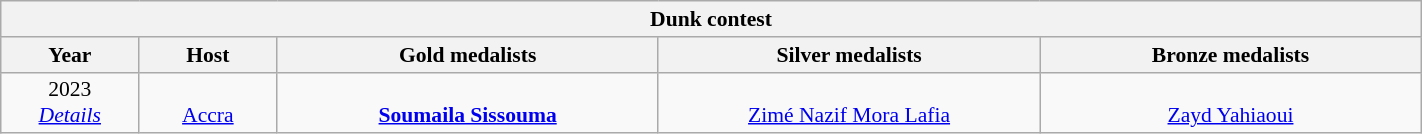<table class="wikitable" style="font-size:90%; width: 75%; text-align: center;">
<tr>
<th colspan=5>Dunk contest</th>
</tr>
<tr>
<th width=50>Year</th>
<th width=50>Host</th>
<th width=150> Gold medalists</th>
<th width=150> Silver medalists</th>
<th width=150> Bronze medalists</th>
</tr>
<tr>
<td>2023<br><em><a href='#'>Details</a></em></td>
<td><br><a href='#'>Accra</a></td>
<td><strong><br><a href='#'>Soumaila Sissouma</a></strong></td>
<td><br><a href='#'>Zimé Nazif Mora Lafia</a></td>
<td><br><a href='#'>Zayd Yahiaoui</a></td>
</tr>
</table>
